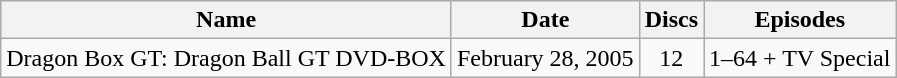<table class="wikitable" style="text-align:center;">
<tr>
<th>Name</th>
<th>Date</th>
<th>Discs</th>
<th>Episodes</th>
</tr>
<tr>
<td>Dragon Box GT: Dragon Ball GT DVD-BOX</td>
<td>February 28, 2005</td>
<td>12</td>
<td>1–64 + TV Special</td>
</tr>
</table>
